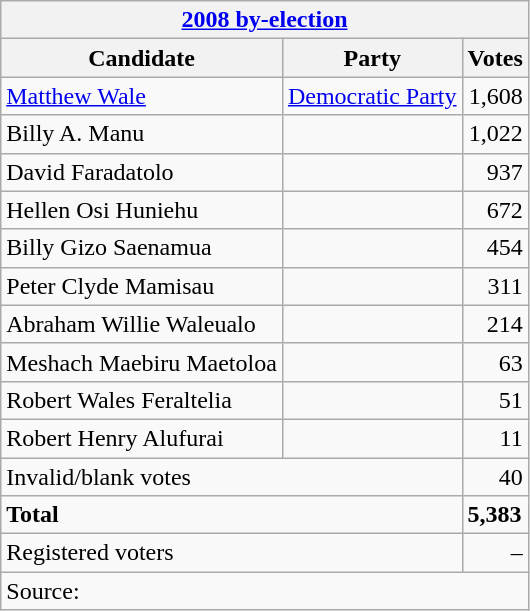<table class="wikitable" style="text-align:left">
<tr>
<th colspan="3"><a href='#'>2008 by-election</a></th>
</tr>
<tr>
<th>Candidate</th>
<th>Party</th>
<th>Votes</th>
</tr>
<tr>
<td><a href='#'>Matthew Wale</a></td>
<td><a href='#'>Democratic Party</a></td>
<td align="right">1,608</td>
</tr>
<tr>
<td>Billy A. Manu</td>
<td></td>
<td align="right">1,022</td>
</tr>
<tr>
<td>David Faradatolo</td>
<td></td>
<td align="right">937</td>
</tr>
<tr>
<td>Hellen Osi Huniehu</td>
<td></td>
<td align="right">672</td>
</tr>
<tr>
<td>Billy Gizo Saenamua</td>
<td></td>
<td align="right">454</td>
</tr>
<tr>
<td>Peter Clyde Mamisau</td>
<td></td>
<td align="right">311</td>
</tr>
<tr>
<td>Abraham Willie Waleualo</td>
<td></td>
<td align="right">214</td>
</tr>
<tr>
<td>Meshach Maebiru Maetoloa</td>
<td></td>
<td align="right">63</td>
</tr>
<tr>
<td>Robert Wales Feraltelia</td>
<td></td>
<td align="right">51</td>
</tr>
<tr>
<td>Robert Henry Alufurai</td>
<td></td>
<td align="right">11</td>
</tr>
<tr>
<td colspan="2">Invalid/blank votes</td>
<td align="right">40</td>
</tr>
<tr>
<td colspan="2"><strong>Total</strong></td>
<td><strong>5,383</strong></td>
</tr>
<tr>
<td colspan="2">Registered voters</td>
<td align="right">–</td>
</tr>
<tr>
<td colspan="3">Source: </td>
</tr>
</table>
